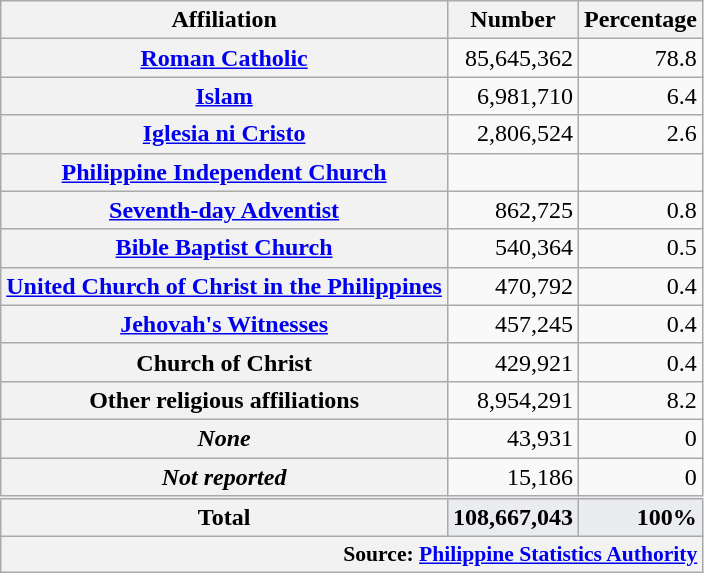<table class="wikitable sortable plainrowheaders mw-datatable" style="text-align:right;">
<tr>
<th scope="col">Affiliation</th>
<th scope="col">Number</th>
<th scope="col">Percentage</th>
</tr>
<tr>
<th scope="row"><a href='#'>Roman Catholic</a></th>
<td>85,645,362</td>
<td>78.8</td>
</tr>
<tr>
<th scope=row><a href='#'>Islam</a></th>
<td>6,981,710</td>
<td>6.4</td>
</tr>
<tr>
<th scope=row><a href='#'>Iglesia ni Cristo</a></th>
<td>2,806,524</td>
<td>2.6</td>
</tr>
<tr>
<th scope="row"><a href='#'>Philippine Independent Church</a> </th>
<td> </td>
<td> </td>
</tr>
<tr>
<th scope=row><a href='#'>Seventh-day Adventist</a></th>
<td>862,725</td>
<td>0.8</td>
</tr>
<tr>
<th scope="row"><a href='#'>Bible Baptist Church</a></th>
<td>540,364</td>
<td>0.5</td>
</tr>
<tr>
<th scope="row"><a href='#'>United Church of Christ in the Philippines</a></th>
<td>470,792</td>
<td>0.4</td>
</tr>
<tr>
<th scope="row"><a href='#'>Jehovah's Witnesses</a></th>
<td>457,245</td>
<td>0.4</td>
</tr>
<tr>
<th scope="row">Church of Christ</th>
<td>429,921</td>
<td>0.4</td>
</tr>
<tr>
<th scope="row">Other religious affiliations</th>
<td>8,954,291</td>
<td>8.2</td>
</tr>
<tr>
<th scope="row"><em>None</em></th>
<td>43,931</td>
<td>0</td>
</tr>
<tr>
<th scope="row"><em>Not reported</em></th>
<td>15,186</td>
<td>0</td>
</tr>
<tr class="sortbottom" style="font-weight:700; border-top-style:double;">
<th scope="row" style="font-weight:700;">Total</th>
<td style="background-color:#eaecf0;">108,667,043</td>
<td style="background-color:#eaecf0;">100%</td>
</tr>
<tr class="sortbottom" style="font-size:90%;">
<th scope="row" colspan="5" style="text-align:right;">Source: <a href='#'>Philippine Statistics Authority</a></th>
</tr>
</table>
